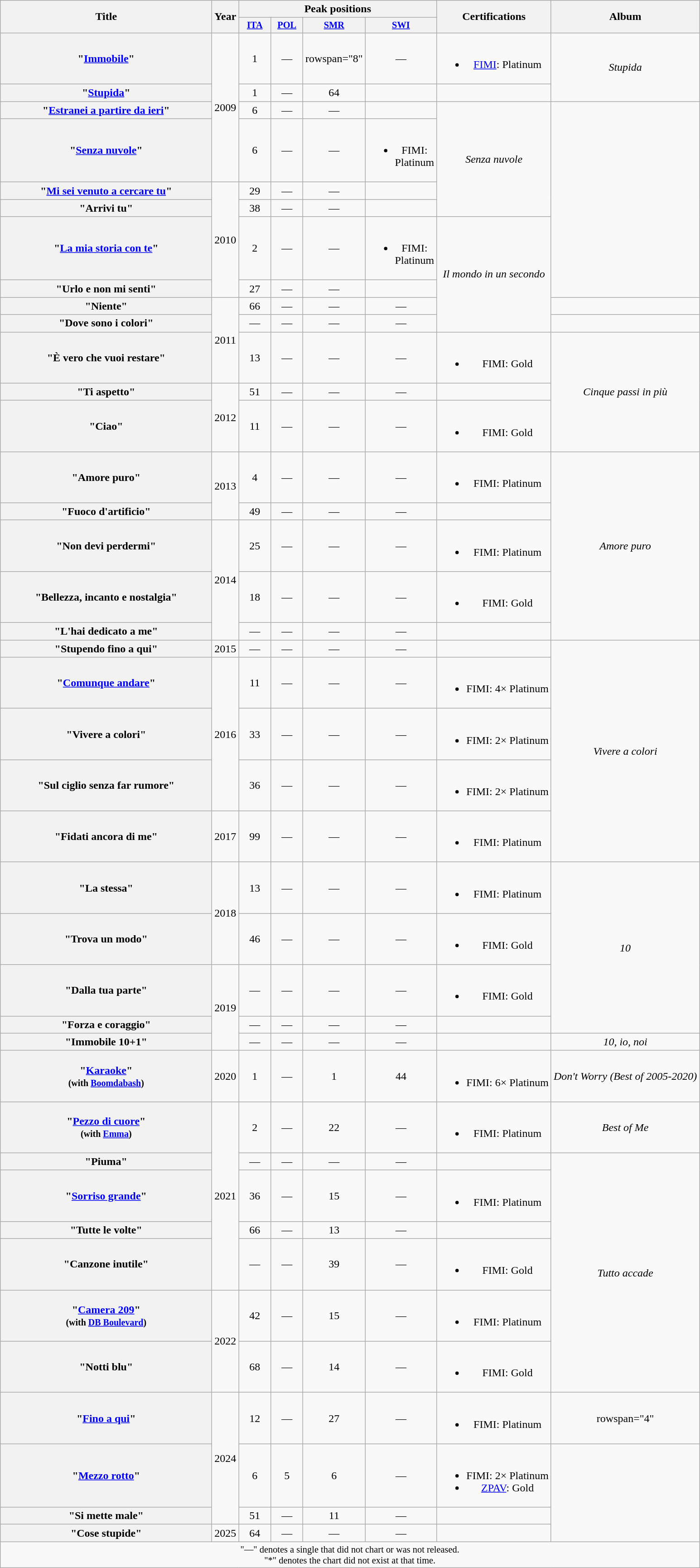<table class="wikitable plainrowheaders" style="text-align:center;">
<tr>
<th rowspan="2" scope="col" style="width:19em;">Title</th>
<th rowspan="2" scope="col" style="width:1em;">Year</th>
<th colspan="4" scope="col">Peak positions</th>
<th rowspan="2" scope="col">Certifications</th>
<th rowspan="2" scope="col">Album</th>
</tr>
<tr>
<th scope="col" style="width:3em;font-size:85%;"><a href='#'>ITA</a><br></th>
<th scope="col" style="width:3em;font-size:85%;"><a href='#'>POL</a><br></th>
<th scope="col" style="width:3em;font-size:85%;"><a href='#'>SMR</a><br></th>
<th scope="col" style="width:3em;font-size:85%;"><a href='#'>SWI</a><br></th>
</tr>
<tr>
<th scope="row">"<a href='#'>Immobile</a>"</th>
<td rowspan="4">2009</td>
<td>1</td>
<td>—</td>
<td>rowspan="8" </td>
<td>—</td>
<td><br><ul><li><a href='#'>FIMI</a>: Platinum</li></ul></td>
<td rowspan="2"><em>Stupida</em></td>
</tr>
<tr>
<th scope="row">"<a href='#'>Stupida</a>"</th>
<td>1</td>
<td>—</td>
<td>64</td>
<td></td>
</tr>
<tr>
<th scope="row">"<a href='#'>Estranei a partire da ieri</a>"</th>
<td>6</td>
<td>—</td>
<td>—</td>
<td></td>
<td rowspan="4"><em>Senza nuvole</em></td>
</tr>
<tr>
<th scope="row">"<a href='#'>Senza nuvole</a>"</th>
<td>6</td>
<td>—</td>
<td>—</td>
<td><br><ul><li>FIMI: Platinum</li></ul></td>
</tr>
<tr>
<th scope="row">"<a href='#'>Mi sei venuto a cercare tu</a>"</th>
<td rowspan="4">2010</td>
<td>29</td>
<td>—</td>
<td>—</td>
<td></td>
</tr>
<tr>
<th scope="row">"Arrivi tu"</th>
<td>38</td>
<td>—</td>
<td>—</td>
<td></td>
</tr>
<tr>
<th scope="row">"<a href='#'>La mia storia con te</a>"</th>
<td>2</td>
<td>—</td>
<td>—</td>
<td><br><ul><li>FIMI: Platinum</li></ul></td>
<td rowspan="4"><em>Il mondo in un secondo</em></td>
</tr>
<tr>
<th scope="row">"Urlo e non mi senti"</th>
<td>27</td>
<td>—</td>
<td>—</td>
<td></td>
</tr>
<tr>
<th scope="row">"Niente"</th>
<td rowspan="3">2011</td>
<td>66</td>
<td>—</td>
<td>—</td>
<td>—</td>
<td></td>
</tr>
<tr>
<th scope="row">"Dove sono i colori"</th>
<td>—</td>
<td>—</td>
<td>—</td>
<td>—</td>
<td></td>
</tr>
<tr>
<th scope="row">"È vero che vuoi restare"</th>
<td>13</td>
<td>—</td>
<td>—</td>
<td>—</td>
<td><br><ul><li>FIMI: Gold</li></ul></td>
<td rowspan="3"><em>Cinque passi in più</em></td>
</tr>
<tr>
<th scope="row">"Ti aspetto"</th>
<td rowspan="2">2012</td>
<td>51</td>
<td>—</td>
<td>—</td>
<td>—</td>
<td></td>
</tr>
<tr>
<th scope="row">"Ciao"</th>
<td>11</td>
<td>—</td>
<td>—</td>
<td>—</td>
<td><br><ul><li>FIMI: Gold</li></ul></td>
</tr>
<tr>
<th scope="row">"Amore puro"</th>
<td rowspan="2">2013</td>
<td>4</td>
<td>—</td>
<td>—</td>
<td>—</td>
<td><br><ul><li>FIMI: Platinum</li></ul></td>
<td rowspan="5"><em>Amore puro</em></td>
</tr>
<tr>
<th scope="row">"Fuoco d'artificio"</th>
<td>49</td>
<td>—</td>
<td>—</td>
<td>—</td>
<td></td>
</tr>
<tr>
<th scope="row">"Non devi perdermi"</th>
<td rowspan="3">2014</td>
<td>25</td>
<td>—</td>
<td>—</td>
<td>—</td>
<td><br><ul><li>FIMI: Platinum</li></ul></td>
</tr>
<tr>
<th scope="row">"Bellezza, incanto e nostalgia"</th>
<td>18</td>
<td>—</td>
<td>—</td>
<td>—</td>
<td><br><ul><li>FIMI: Gold</li></ul></td>
</tr>
<tr>
<th scope="row">"L'hai dedicato a me"</th>
<td>—</td>
<td>—</td>
<td>—</td>
<td>—</td>
<td></td>
</tr>
<tr>
<th scope="row">"Stupendo fino a qui"</th>
<td rowspan="1">2015</td>
<td>—</td>
<td>—</td>
<td>—</td>
<td>—</td>
<td></td>
<td rowspan="5"><em>Vivere a colori</em></td>
</tr>
<tr>
<th scope="row">"<a href='#'>Comunque andare</a>"</th>
<td rowspan="3">2016</td>
<td>11</td>
<td>—</td>
<td>—</td>
<td>—</td>
<td><br><ul><li>FIMI: 4× Platinum</li></ul></td>
</tr>
<tr>
<th scope="row">"Vivere a colori"</th>
<td>33</td>
<td>—</td>
<td>—</td>
<td>—</td>
<td><br><ul><li>FIMI: 2× Platinum</li></ul></td>
</tr>
<tr>
<th scope="row">"Sul ciglio senza far rumore"</th>
<td>36</td>
<td>—</td>
<td>—</td>
<td>—</td>
<td><br><ul><li>FIMI: 2× Platinum</li></ul></td>
</tr>
<tr>
<th scope="row">"Fidati ancora di me"</th>
<td>2017</td>
<td>99</td>
<td>—</td>
<td>—</td>
<td>—</td>
<td><br><ul><li>FIMI: Platinum</li></ul></td>
</tr>
<tr>
<th scope="row">"La stessa"</th>
<td rowspan="2">2018</td>
<td>13</td>
<td>—</td>
<td>—</td>
<td>—</td>
<td><br><ul><li>FIMI: Platinum</li></ul></td>
<td rowspan="4"><em>10</em></td>
</tr>
<tr>
<th scope="row">"Trova un modo"</th>
<td>46</td>
<td>—</td>
<td>—</td>
<td>—</td>
<td><br><ul><li>FIMI: Gold</li></ul></td>
</tr>
<tr>
<th scope="row">"Dalla tua parte"</th>
<td rowspan="3">2019</td>
<td>—</td>
<td>—</td>
<td>—</td>
<td>—</td>
<td><br><ul><li>FIMI: Gold</li></ul></td>
</tr>
<tr>
<th scope="row">"Forza e coraggio"</th>
<td>—</td>
<td>—</td>
<td>—</td>
<td>—</td>
<td></td>
</tr>
<tr>
<th scope="row">"Immobile 10+1"</th>
<td>—</td>
<td>—</td>
<td>—</td>
<td>—</td>
<td></td>
<td><em>10, io, noi</em></td>
</tr>
<tr>
<th scope="row">"<a href='#'>Karaoke</a>"<br><small>(with <a href='#'>Boomdabash</a>)</small></th>
<td>2020</td>
<td>1</td>
<td>—</td>
<td>1</td>
<td>44</td>
<td><br><ul><li>FIMI: 6× Platinum</li></ul></td>
<td><em>Don't Worry (Best of 2005-2020)</em></td>
</tr>
<tr>
<th scope="row">"<a href='#'>Pezzo di cuore</a>"<br><small>(with <a href='#'>Emma</a>)</small></th>
<td rowspan="5">2021</td>
<td>2</td>
<td>—</td>
<td>22</td>
<td>—</td>
<td><br><ul><li>FIMI: Platinum</li></ul></td>
<td><em>Best of Me</em></td>
</tr>
<tr>
<th scope="row">"Piuma"</th>
<td>—</td>
<td>—</td>
<td>—</td>
<td>—</td>
<td></td>
<td rowspan="6"><em>Tutto accade</em></td>
</tr>
<tr>
<th scope="row">"<a href='#'>Sorriso grande</a>"</th>
<td>36</td>
<td>—</td>
<td>15</td>
<td>—</td>
<td><br><ul><li>FIMI: Platinum</li></ul></td>
</tr>
<tr>
<th scope="row">"Tutte le volte"</th>
<td>66</td>
<td>—</td>
<td>13</td>
<td>—</td>
<td></td>
</tr>
<tr>
<th scope="row">"Canzone inutile"</th>
<td>—</td>
<td>—</td>
<td>39</td>
<td>—</td>
<td><br><ul><li>FIMI: Gold</li></ul></td>
</tr>
<tr>
<th scope="row">"<a href='#'>Camera 209</a>"<br><small>(with <a href='#'>DB Boulevard</a>)</small></th>
<td rowspan="2">2022</td>
<td>42</td>
<td>—</td>
<td>15</td>
<td>—</td>
<td><br><ul><li>FIMI: Platinum</li></ul></td>
</tr>
<tr>
<th scope="row">"Notti blu"</th>
<td>68</td>
<td>—</td>
<td>14</td>
<td>—</td>
<td><br><ul><li>FIMI: Gold</li></ul></td>
</tr>
<tr>
<th scope="row">"<a href='#'>Fino a qui</a>"</th>
<td rowspan="3">2024</td>
<td>12</td>
<td>—</td>
<td>27</td>
<td>—</td>
<td><br><ul><li>FIMI: Platinum</li></ul></td>
<td>rowspan="4" </td>
</tr>
<tr>
<th scope="row">"<a href='#'>Mezzo rotto</a>"<br></th>
<td>6</td>
<td>5</td>
<td>6</td>
<td>—</td>
<td><br><ul><li>FIMI: 2× Platinum</li><li><a href='#'>ZPAV</a>: Gold</li></ul></td>
</tr>
<tr>
<th scope="row">"Si mette male"</th>
<td>51<br></td>
<td>—</td>
<td>11</td>
<td>—</td>
<td></td>
</tr>
<tr>
<th scope="row">"Cose stupide"</th>
<td>2025</td>
<td>64<br></td>
<td>—</td>
<td>—</td>
<td>—</td>
<td></td>
</tr>
<tr>
<td colspan="8" style="text-align:center; font-size:85%;">"—" denotes a single that did not chart or was not released.<br>"*" denotes the chart did not exist at that time.</td>
</tr>
</table>
